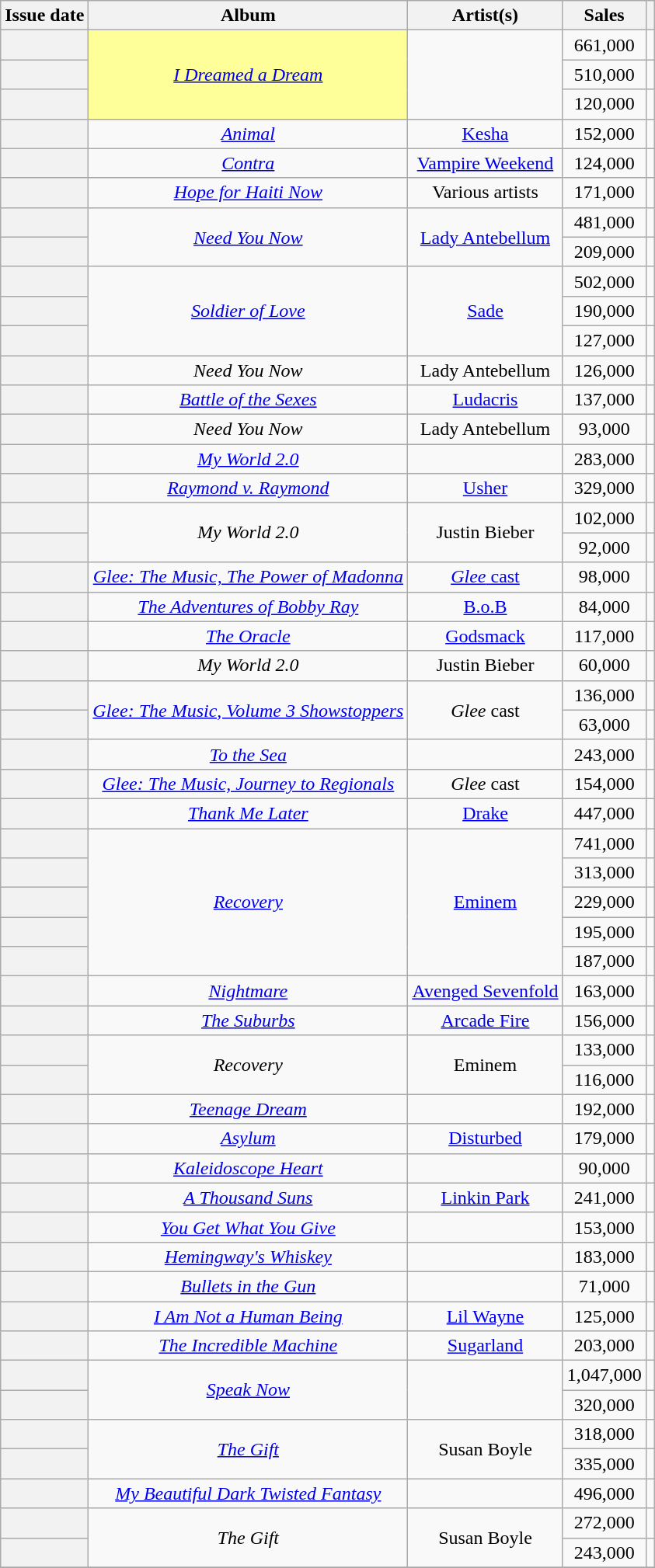<table class="wikitable sortable plainrowheaders" style="text-align: center">
<tr>
<th scope=col>Issue date</th>
<th scope=col>Album</th>
<th scope=col>Artist(s)</th>
<th scope=col>Sales</th>
<th scope=col class="unsortable"></th>
</tr>
<tr>
<th scope="row"></th>
<td bgcolor="#FFFF99" style="text-align: center;" rowspan="3"><em><a href='#'>I Dreamed a Dream</a></em> </td>
<td style="text-align: center;" rowspan="3"></td>
<td style="text-align: center;" rowspan="1">661,000</td>
<td style="text-align: center;"></td>
</tr>
<tr>
<th scope="row"></th>
<td style="text-align: center;" rowspan="1">510,000</td>
<td style="text-align: center;"></td>
</tr>
<tr>
<th scope="row"></th>
<td style="text-align: center;" rowspan="1">120,000</td>
<td style="text-align: center;"></td>
</tr>
<tr>
<th scope="row"></th>
<td style="text-align: center;"><em><a href='#'>Animal</a></em></td>
<td style="text-align: center;"><a href='#'>Kesha</a></td>
<td style="text-align: center;">152,000</td>
<td style="text-align: center;"></td>
</tr>
<tr>
<th scope="row"></th>
<td style="text-align: center;"><em><a href='#'>Contra</a></em></td>
<td style="text-align: center;"><a href='#'>Vampire Weekend</a></td>
<td style="text-align: center;">124,000</td>
<td style="text-align: center;"></td>
</tr>
<tr>
<th scope="row"></th>
<td style="text-align: center;"><em><a href='#'>Hope for Haiti Now</a></em></td>
<td style="text-align: center;">Various artists</td>
<td style="text-align: center;">171,000</td>
<td style="text-align: center;"></td>
</tr>
<tr>
<th scope="row"></th>
<td style="text-align: center;" rowspan="2"><em><a href='#'>Need You Now</a></em></td>
<td style="text-align: center;" rowspan="2"><a href='#'>Lady Antebellum</a></td>
<td style="text-align: center;" rowspan="1">481,000</td>
<td style="text-align: center;"></td>
</tr>
<tr>
<th scope="row"></th>
<td style="text-align: center;" rowspan="1">209,000</td>
<td style="text-align: center;"></td>
</tr>
<tr>
<th scope="row"></th>
<td style="text-align: center;" rowspan="3"><em><a href='#'>Soldier of Love</a></em></td>
<td style="text-align: center;" rowspan="3"><a href='#'>Sade</a></td>
<td style="text-align: center;" rowspan="1">502,000</td>
<td style="text-align: center;"></td>
</tr>
<tr>
<th scope="row"></th>
<td style="text-align: center;" rowspan="1">190,000</td>
<td style="text-align: center;"></td>
</tr>
<tr>
<th scope="row"></th>
<td style="text-align: center;" rowspan="1">127,000</td>
<td style="text-align: center;"></td>
</tr>
<tr>
<th scope="row"></th>
<td style="text-align: center;"><em>Need You Now</em></td>
<td style="text-align: center;">Lady Antebellum</td>
<td style="text-align: center;">126,000</td>
<td style="text-align: center;"></td>
</tr>
<tr>
<th scope="row"></th>
<td style="text-align: center;"><em><a href='#'>Battle of the Sexes</a></em></td>
<td style="text-align: center;"><a href='#'>Ludacris</a></td>
<td style="text-align: center;">137,000</td>
<td style="text-align: center;"></td>
</tr>
<tr>
<th scope="row"></th>
<td style="text-align: center;"><em>Need You Now</em></td>
<td style="text-align: center;">Lady Antebellum</td>
<td style="text-align: center;">93,000</td>
<td style="text-align: center;"></td>
</tr>
<tr>
<th scope="row"></th>
<td style="text-align: center;"><em><a href='#'>My World 2.0</a></em></td>
<td style="text-align: center;"></td>
<td style="text-align: center;">283,000</td>
<td style="text-align: center;"></td>
</tr>
<tr>
<th scope="row"></th>
<td style="text-align: center;"><em><a href='#'>Raymond v. Raymond</a></em></td>
<td style="text-align: center;"><a href='#'>Usher</a></td>
<td style="text-align: center;">329,000</td>
<td style="text-align: center;"></td>
</tr>
<tr>
<th scope="row"></th>
<td style="text-align: center;" rowspan="2"><em>My World 2.0</em></td>
<td style="text-align: center;" rowspan="2" data-sort-value="Bieber, Justin">Justin Bieber</td>
<td style="text-align: center;" rowspan="1">102,000</td>
<td style="text-align: center;"></td>
</tr>
<tr>
<th scope="row"></th>
<td style="text-align: center;" rowspan="1">92,000</td>
<td style="text-align: center;"></td>
</tr>
<tr>
<th scope="row"></th>
<td style="text-align: center;"><em><a href='#'>Glee: The Music, The Power of Madonna</a></em></td>
<td style="text-align: center;"><a href='#'><em>Glee</em> cast</a></td>
<td style="text-align: center;">98,000</td>
<td style="text-align: center;"></td>
</tr>
<tr>
<th scope="row"></th>
<td style="text-align: center;"><em><a href='#'>The Adventures of Bobby Ray</a></em></td>
<td style="text-align: center;"><a href='#'>B.o.B</a></td>
<td style="text-align: center;">84,000</td>
<td style="text-align: center;"></td>
</tr>
<tr>
<th scope="row"></th>
<td style="text-align: center;"><em><a href='#'>The Oracle</a></em></td>
<td style="text-align: center;"><a href='#'>Godsmack</a></td>
<td style="text-align: center;">117,000</td>
<td style="text-align: center;"></td>
</tr>
<tr>
<th scope="row"></th>
<td style="text-align: center;"><em>My World 2.0</em></td>
<td style="text-align: center;" data-sort-value="Bieber, Justin">Justin Bieber</td>
<td style="text-align: center;">60,000</td>
<td style="text-align: center;"></td>
</tr>
<tr>
<th scope="row"></th>
<td style="text-align: center;" rowspan="2"><em><a href='#'>Glee: The Music, Volume 3 Showstoppers</a></em></td>
<td style="text-align: center;" rowspan="2"><em>Glee</em> cast</td>
<td style="text-align: center;" rowspan="1">136,000</td>
<td style="text-align: center;"></td>
</tr>
<tr>
<th scope="row"></th>
<td style="text-align: center;" rowspan="1">63,000</td>
<td style="text-align: center;"></td>
</tr>
<tr>
<th scope="row"></th>
<td style="text-align: center;"><em><a href='#'>To the Sea</a></em></td>
<td style="text-align: center;"></td>
<td style="text-align: center;">243,000</td>
<td style="text-align: center;"></td>
</tr>
<tr>
<th scope="row"></th>
<td style="text-align: center;"><em><a href='#'>Glee: The Music, Journey to Regionals</a></em></td>
<td style="text-align: center;"><em>Glee</em> cast</td>
<td style="text-align: center;">154,000</td>
<td style="text-align: center;"></td>
</tr>
<tr>
<th scope="row"></th>
<td style="text-align: center;"><em><a href='#'>Thank Me Later</a></em></td>
<td style="text-align: center;"><a href='#'>Drake</a></td>
<td style="text-align: center;">447,000</td>
<td style="text-align: center;"></td>
</tr>
<tr>
<th scope="row"></th>
<td style="text-align: center;" rowspan="5"><em><a href='#'>Recovery</a></em></td>
<td style="text-align: center;" rowspan="5"><a href='#'>Eminem</a></td>
<td style="text-align: center;" rowspan="1">741,000</td>
<td style="text-align: center;"></td>
</tr>
<tr>
<th scope="row"></th>
<td style="text-align: center;" rowspan="1">313,000</td>
<td style="text-align: center;"></td>
</tr>
<tr>
<th scope="row"></th>
<td style="text-align: center;" rowspan="1">229,000</td>
<td style="text-align: center;"></td>
</tr>
<tr>
<th scope="row"></th>
<td style="text-align: center;" rowspan="1">195,000</td>
<td style="text-align: center;"></td>
</tr>
<tr>
<th scope="row"></th>
<td style="text-align: center;" rowspan="1">187,000</td>
<td style="text-align: center;"></td>
</tr>
<tr>
<th scope="row"></th>
<td style="text-align: center;"><em><a href='#'>Nightmare</a></em></td>
<td style="text-align: center;"><a href='#'>Avenged Sevenfold</a></td>
<td style="text-align: center;">163,000</td>
<td style="text-align: center;"></td>
</tr>
<tr>
<th scope="row"></th>
<td style="text-align: center;"><em><a href='#'>The Suburbs</a></em></td>
<td style="text-align: center;"><a href='#'>Arcade Fire</a></td>
<td style="text-align: center;">156,000</td>
<td style="text-align: center;"></td>
</tr>
<tr>
<th scope="row"></th>
<td style="text-align: center;" rowspan="2"><em>Recovery</em></td>
<td style="text-align: center;" rowspan="2">Eminem</td>
<td style="text-align: center;" rowspan="1">133,000</td>
<td style="text-align: center;"></td>
</tr>
<tr>
<th scope="row"></th>
<td style="text-align: center;" rowspan="1">116,000</td>
<td style="text-align: center;"></td>
</tr>
<tr>
<th scope="row"></th>
<td style="text-align: center;"><em><a href='#'>Teenage Dream</a></em></td>
<td style="text-align: center;"></td>
<td style="text-align: center;">192,000</td>
<td style="text-align: center;"></td>
</tr>
<tr>
<th scope="row"></th>
<td style="text-align: center;"><em><a href='#'>Asylum</a></em></td>
<td style="text-align: center;"><a href='#'>Disturbed</a></td>
<td style="text-align: center;">179,000</td>
<td style="text-align: center;"></td>
</tr>
<tr>
<th scope="row"></th>
<td style="text-align: center;"><em><a href='#'>Kaleidoscope Heart</a></em></td>
<td style="text-align: center;"></td>
<td style="text-align: center;">90,000</td>
<td style="text-align: center;"></td>
</tr>
<tr>
<th scope="row"></th>
<td style="text-align: center;"><em><a href='#'>A Thousand Suns</a></em></td>
<td style="text-align: center;"><a href='#'>Linkin Park</a></td>
<td style="text-align: center;">241,000</td>
<td style="text-align: center;"></td>
</tr>
<tr>
<th scope="row"></th>
<td style="text-align: center;"><em><a href='#'>You Get What You Give</a></em></td>
<td style="text-align: center;"></td>
<td style="text-align: center;">153,000</td>
<td style="text-align: center;"></td>
</tr>
<tr>
<th scope="row"></th>
<td style="text-align: center;"><em><a href='#'>Hemingway's Whiskey</a></em></td>
<td style="text-align: center;"></td>
<td style="text-align: center;">183,000</td>
<td style="text-align: center;"></td>
</tr>
<tr>
<th scope="row"></th>
<td style="text-align: center;"><em><a href='#'>Bullets in the Gun</a></em></td>
<td style="text-align: center;"></td>
<td style="text-align: center;">71,000</td>
<td style="text-align: center;"></td>
</tr>
<tr>
<th scope="row"></th>
<td style="text-align: center;"><em><a href='#'>I Am Not a Human Being</a></em></td>
<td style="text-align: center;"><a href='#'>Lil Wayne</a></td>
<td style="text-align: center;">125,000</td>
<td style="text-align: center;"></td>
</tr>
<tr>
<th scope="row"></th>
<td style="text-align: center;"><em><a href='#'>The Incredible Machine</a></em></td>
<td style="text-align: center;"><a href='#'>Sugarland</a></td>
<td style="text-align: center;">203,000</td>
<td style="text-align: center;"></td>
</tr>
<tr>
<th scope="row"></th>
<td style="text-align: center;" rowspan="2"><em><a href='#'>Speak Now</a></em></td>
<td style="text-align: center;" rowspan="2"></td>
<td style="text-align: center;" rowspan="1">1,047,000</td>
<td style="text-align: center;"></td>
</tr>
<tr>
<th scope="row"></th>
<td style="text-align: center;" rowspan="1">320,000</td>
<td style="text-align: center;"></td>
</tr>
<tr>
<th scope="row"></th>
<td style="text-align: center;" rowspan="2"><em><a href='#'>The Gift</a></em></td>
<td style="text-align: center;" rowspan="2" data-sort-value="Boyle, Susan">Susan Boyle</td>
<td style="text-align: center;" rowspan="1">318,000</td>
<td style="text-align: center;"></td>
</tr>
<tr>
<th scope="row"></th>
<td style="text-align: center;" rowspan="1">335,000</td>
<td style="text-align: center;"></td>
</tr>
<tr>
<th scope="row"></th>
<td style="text-align: center;"><em><a href='#'>My Beautiful Dark Twisted Fantasy</a></em></td>
<td style="text-align: center;"></td>
<td style="text-align: center;">496,000</td>
<td style="text-align: center;"></td>
</tr>
<tr>
<th scope="row"></th>
<td style="text-align: center;" rowspan="2"><em>The Gift</em></td>
<td style="text-align: center;" rowspan="2" data-sort-value="Boyle, Susan">Susan Boyle</td>
<td style="text-align: center;" rowspan="1">272,000</td>
<td style="text-align: center;"></td>
</tr>
<tr>
<th scope="row"></th>
<td style="text-align: center;" rowspan="1">243,000</td>
<td style="text-align: center;"></td>
</tr>
<tr>
</tr>
</table>
